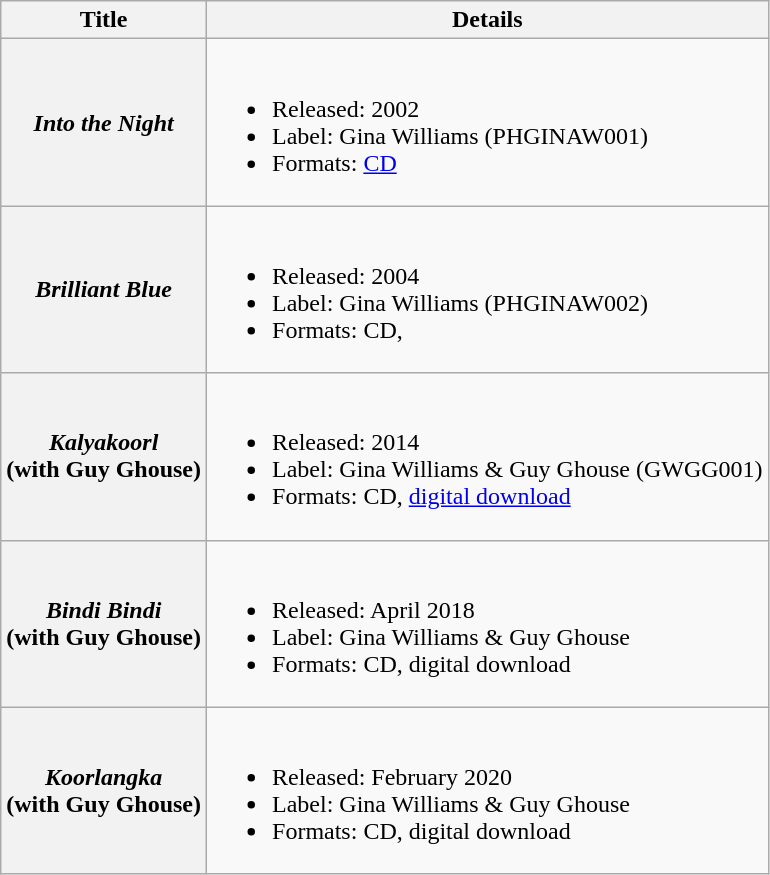<table class="wikitable plainrowheaders" style"text-align:center;">
<tr>
<th>Title</th>
<th>Details</th>
</tr>
<tr>
<th scope="row"><em>Into the Night</em></th>
<td><br><ul><li>Released: 2002</li><li>Label: Gina Williams (PHGINAW001)</li><li>Formats: <a href='#'>CD</a></li></ul></td>
</tr>
<tr>
<th scope="row"><em>Brilliant Blue</em></th>
<td><br><ul><li>Released: 2004</li><li>Label: Gina Williams (PHGINAW002)</li><li>Formats: CD,</li></ul></td>
</tr>
<tr>
<th scope="row"><em>Kalyakoorl</em> <br> (with Guy Ghouse)</th>
<td><br><ul><li>Released: 2014</li><li>Label: Gina Williams & Guy Ghouse (GWGG001)</li><li>Formats: CD, <a href='#'>digital download</a></li></ul></td>
</tr>
<tr>
<th scope="row"><em>Bindi Bindi</em> <br> (with Guy Ghouse)</th>
<td><br><ul><li>Released: April 2018</li><li>Label: Gina Williams & Guy Ghouse</li><li>Formats: CD, digital download</li></ul></td>
</tr>
<tr>
<th scope="row"><em>Koorlangka</em> <br> (with Guy Ghouse)</th>
<td><br><ul><li>Released: February 2020</li><li>Label: Gina Williams & Guy Ghouse</li><li>Formats: CD, digital download</li></ul></td>
</tr>
</table>
